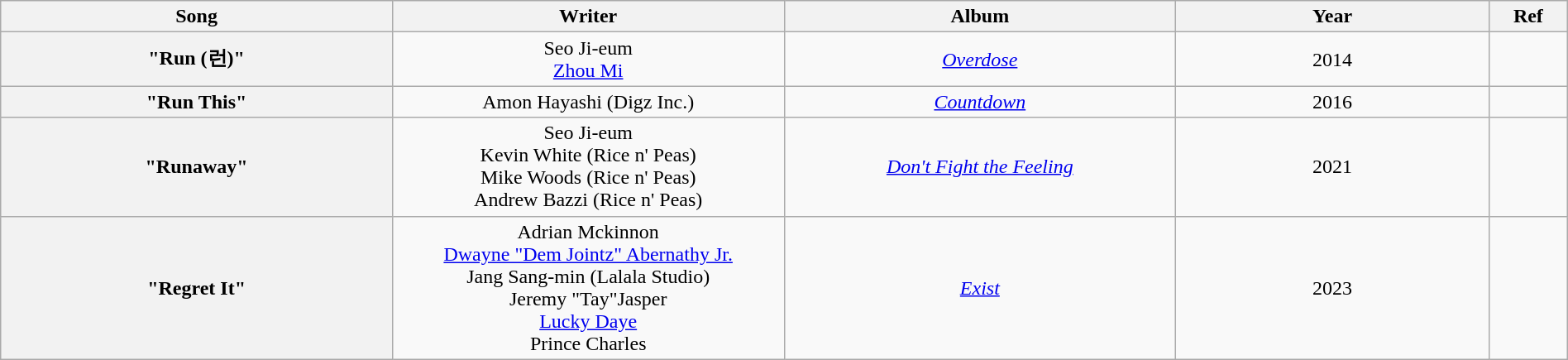<table class="wikitable" style="text-align:center; width:100%">
<tr>
<th style="width:25%">Song</th>
<th style="width:25%">Writer</th>
<th style="width:25%">Album</th>
<th style="width:20%">Year</th>
<th style="width:5%">Ref</th>
</tr>
<tr>
<th scope="row">"Run (런)"</th>
<td>Seo Ji-eum<br><a href='#'>Zhou Mi</a></td>
<td><em><a href='#'>Overdose</a></em></td>
<td>2014</td>
<td></td>
</tr>
<tr>
<th scope="row">"Run This"</th>
<td>Amon Hayashi (Digz Inc.)</td>
<td><a href='#'><em>Countdown</em></a></td>
<td>2016</td>
<td></td>
</tr>
<tr>
<th scope="row">"Runaway"</th>
<td>Seo Ji-eum<br>Kevin White (Rice n' Peas)<br>Mike Woods (Rice n' Peas)<br>Andrew Bazzi (Rice n' Peas)</td>
<td><em><a href='#'>Don't Fight the Feeling</a></em></td>
<td>2021</td>
<td></td>
</tr>
<tr>
<th scope="row">"Regret It"</th>
<td>Adrian Mckinnon<br><a href='#'>Dwayne "Dem Jointz" Abernathy Jr.</a><br>Jang Sang-min (Lalala Studio)<br>Jeremy "Tay"Jasper<br><a href='#'>Lucky Daye</a><br>Prince Charles</td>
<td><em><a href='#'>Exist</a></em></td>
<td>2023</td>
<td></td>
</tr>
</table>
